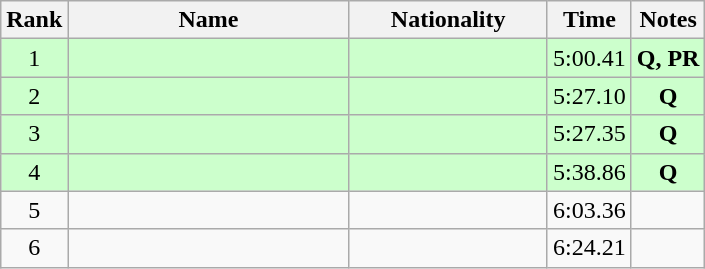<table class="wikitable sortable" style="text-align:center">
<tr>
<th>Rank</th>
<th style="width:180px">Name</th>
<th style="width:125px">Nationality</th>
<th>Time</th>
<th>Notes</th>
</tr>
<tr style="background:#cfc;">
<td>1</td>
<td style="text-align:left;"></td>
<td style="text-align:left;"></td>
<td>5:00.41</td>
<td><strong>Q, PR</strong></td>
</tr>
<tr style="background:#cfc;">
<td>2</td>
<td style="text-align:left;"></td>
<td style="text-align:left;"></td>
<td>5:27.10</td>
<td><strong>Q</strong></td>
</tr>
<tr style="background:#cfc;">
<td>3</td>
<td style="text-align:left;"></td>
<td style="text-align:left;"></td>
<td>5:27.35</td>
<td><strong>Q</strong></td>
</tr>
<tr style="background:#cfc;">
<td>4</td>
<td style="text-align:left;"></td>
<td style="text-align:left;"></td>
<td>5:38.86</td>
<td><strong>Q</strong></td>
</tr>
<tr>
<td>5</td>
<td style="text-align:left;"></td>
<td style="text-align:left;"></td>
<td>6:03.36</td>
<td></td>
</tr>
<tr>
<td>6</td>
<td style="text-align:left;"></td>
<td style="text-align:left;"></td>
<td>6:24.21</td>
<td></td>
</tr>
</table>
